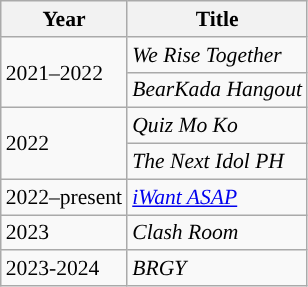<table class="wikitable" style="font-size:90%">
<tr>
<th>Year</th>
<th>Title</th>
</tr>
<tr>
<td rowspan="2">2021–2022</td>
<td><em>We Rise Together</em></td>
</tr>
<tr>
<td><em>BearKada Hangout</em></td>
</tr>
<tr>
<td rowspan="2">2022</td>
<td><em>Quiz Mo Ko</em></td>
</tr>
<tr>
<td><em>The Next Idol PH</em></td>
</tr>
<tr>
<td>2022–present</td>
<td><em><a href='#'>iWant ASAP</a></em></td>
</tr>
<tr>
<td>2023</td>
<td><em>Clash Room</em></td>
</tr>
<tr>
<td>2023-2024</td>
<td><em>BRGY</em></td>
</tr>
</table>
